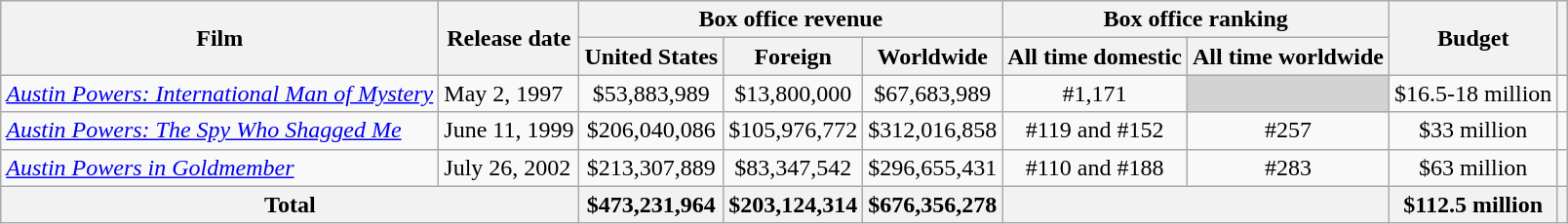<table class="wikitable plainrowheaders" style="text-align: center">
<tr>
<th rowspan="2">Film</th>
<th rowspan="2">Release date</th>
<th colspan="3">Box office revenue</th>
<th colspan="2">Box office ranking</th>
<th rowspan="2">Budget</th>
<th rowspan="2"></th>
</tr>
<tr>
<th>United States</th>
<th>Foreign</th>
<th>Worldwide</th>
<th>All time domestic</th>
<th>All time worldwide</th>
</tr>
<tr>
<td style="text-align: left"><em><a href='#'>Austin Powers: International Man of Mystery</a></em></td>
<td style="text-align: left">May 2, 1997</td>
<td>$53,883,989</td>
<td>$13,800,000</td>
<td>$67,683,989</td>
<td>#1,171</td>
<td style="background-color:lightgrey;"></td>
<td>$16.5-18 million</td>
<td></td>
</tr>
<tr>
<td style="text-align: left"><em><a href='#'>Austin Powers: The Spy Who Shagged Me</a></em></td>
<td style="text-align: left">June 11, 1999</td>
<td>$206,040,086</td>
<td>$105,976,772</td>
<td>$312,016,858</td>
<td>#119 and #152</td>
<td>#257</td>
<td>$33 million</td>
<td></td>
</tr>
<tr>
<td style="text-align: left"><em><a href='#'>Austin Powers in Goldmember</a></em></td>
<td style="text-align: left">July 26, 2002</td>
<td>$213,307,889</td>
<td>$83,347,542</td>
<td>$296,655,431</td>
<td>#110 and #188</td>
<td>#283</td>
<td>$63 million</td>
<td></td>
</tr>
<tr>
<th colspan="2">Total</th>
<th>$473,231,964</th>
<th>$203,124,314</th>
<th>$676,356,278</th>
<th colspan="2"></th>
<th>$112.5 million</th>
<th></th>
</tr>
</table>
